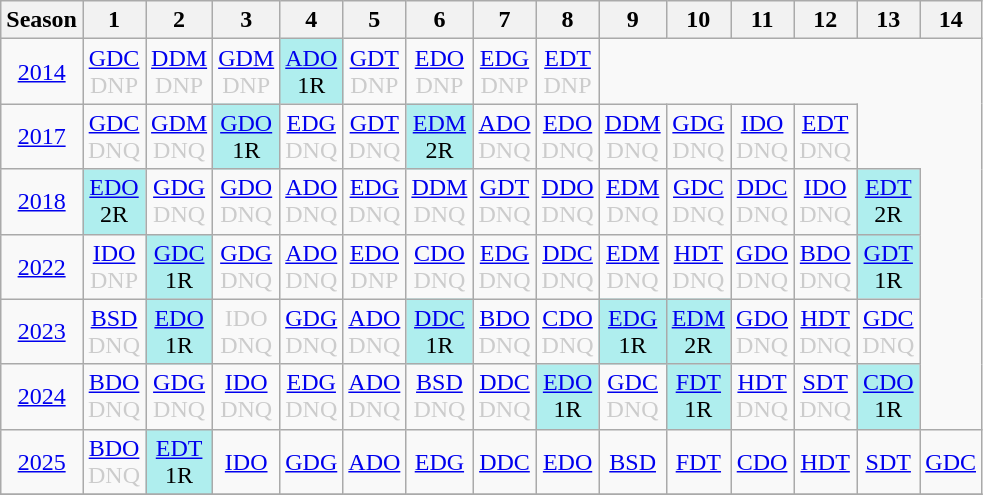<table class="wikitable" style="width:50%; margin:0">
<tr>
<th>Season</th>
<th>1</th>
<th>2</th>
<th>3</th>
<th>4</th>
<th>5</th>
<th>6</th>
<th>7</th>
<th>8</th>
<th>9</th>
<th>10</th>
<th>11</th>
<th>12</th>
<th>13</th>
<th>14</th>
</tr>
<tr>
<td style="text-align:center;"background:#efefef;"><a href='#'>2014</a></td>
<td style="text-align:center; color:#ccc;"><a href='#'>GDC</a><br>DNP</td>
<td style="text-align:center; color:#ccc;"><a href='#'>DDM</a><br>DNP</td>
<td style="text-align:center; color:#ccc;"><a href='#'>GDM</a><br>DNP</td>
<td style="text-align:center; background:#afeeee;"><a href='#'>ADO</a><br>1R</td>
<td style="text-align:center; color:#ccc;"><a href='#'>GDT</a><br>DNP</td>
<td style="text-align:center; color:#ccc;"><a href='#'>EDO</a><br>DNP</td>
<td style="text-align:center; color:#ccc;"><a href='#'>EDG</a><br>DNP</td>
<td style="text-align:center; color:#ccc;"><a href='#'>EDT</a><br>DNP</td>
</tr>
<tr>
<td style="text-align:center;"background:#efefef;"><a href='#'>2017</a></td>
<td style="text-align:center; color:#ccc;"><a href='#'>GDC</a><br>DNQ</td>
<td style="text-align:center; color:#ccc;"><a href='#'>GDM</a><br>DNQ</td>
<td style="text-align:center; background:#afeeee;"><a href='#'>GDO</a><br>1R</td>
<td style="text-align:center; color:#ccc;"><a href='#'>EDG</a><br>DNQ</td>
<td style="text-align:center; color:#ccc;"><a href='#'>GDT</a><br>DNQ</td>
<td style="text-align:center; background:#afeeee;"><a href='#'>EDM</a><br>2R</td>
<td style="text-align:center; color:#ccc;"><a href='#'>ADO</a><br>DNQ</td>
<td style="text-align:center; color:#ccc;"><a href='#'>EDO</a><br>DNQ</td>
<td style="text-align:center; color:#ccc;"><a href='#'>DDM</a><br>DNQ</td>
<td style="text-align:center; color:#ccc;"><a href='#'>GDG</a><br>DNQ</td>
<td style="text-align:center; color:#ccc;"><a href='#'>IDO</a><br>DNQ</td>
<td style="text-align:center; color:#ccc;"><a href='#'>EDT</a><br>DNQ</td>
</tr>
<tr>
<td style="text-align:center;"background:#efefef;"><a href='#'>2018</a></td>
<td style="text-align:center; background:#afeeee;"><a href='#'>EDO</a><br>2R</td>
<td style="text-align:center; color:#ccc;"><a href='#'>GDG</a><br>DNQ</td>
<td style="text-align:center; color:#ccc;"><a href='#'>GDO</a><br>DNQ</td>
<td style="text-align:center; color:#ccc;"><a href='#'>ADO</a><br>DNQ</td>
<td style="text-align:center; color:#ccc;"><a href='#'>EDG</a><br>DNQ</td>
<td style="text-align:center; color:#ccc;"><a href='#'>DDM</a><br>DNQ</td>
<td style="text-align:center; color:#ccc;"><a href='#'>GDT</a><br>DNQ</td>
<td style="text-align:center; color:#ccc;"><a href='#'>DDO</a><br>DNQ</td>
<td style="text-align:center; color:#ccc;"><a href='#'>EDM</a><br>DNQ</td>
<td style="text-align:center; color:#ccc;"><a href='#'>GDC</a><br>DNQ</td>
<td style="text-align:center; color:#ccc;"><a href='#'>DDC</a><br>DNQ</td>
<td style="text-align:center; color:#ccc;"><a href='#'>IDO</a><br>DNQ</td>
<td style="text-align:center; background:#afeeee;"><a href='#'>EDT</a><br>2R</td>
</tr>
<tr>
<td style="text-align:center;"background:#efefef;"><a href='#'>2022</a></td>
<td style="text-align:center; color:#ccc;"><a href='#'>IDO</a><br>DNP</td>
<td style="text-align:center; background:#afeeee;"><a href='#'>GDC</a><br>1R</td>
<td style="text-align:center; color:#ccc;"><a href='#'>GDG</a><br>DNQ</td>
<td style="text-align:center; color:#ccc;"><a href='#'>ADO</a><br>DNQ</td>
<td style="text-align:center; color:#ccc;"><a href='#'>EDO</a><br>DNP</td>
<td style="text-align:center; color:#ccc;"><a href='#'>CDO</a><br>DNQ</td>
<td style="text-align:center; color:#ccc;"><a href='#'>EDG</a><br>DNQ</td>
<td style="text-align:center; color:#ccc;"><a href='#'>DDC</a><br>DNQ</td>
<td style="text-align:center; color:#ccc;"><a href='#'>EDM</a><br>DNQ</td>
<td style="text-align:center; color:#ccc;"><a href='#'>HDT</a><br>DNQ</td>
<td style="text-align:center; color:#ccc;"><a href='#'>GDO</a><br>DNQ</td>
<td style="text-align:center; color:#ccc;"><a href='#'>BDO</a><br>DNQ</td>
<td style="text-align:center; background:#afeeee;"><a href='#'>GDT</a><br>1R</td>
</tr>
<tr>
<td style="text-align:center;"background:#efefef;"><a href='#'>2023</a></td>
<td style="text-align:center; color:#ccc;"><a href='#'>BSD</a><br>DNQ</td>
<td style="text-align:center; background:#afeeee;"><a href='#'>EDO</a><br>1R</td>
<td style="text-align:center; color:#ccc;">IDO<br>DNQ</td>
<td style="text-align:center; color:#ccc;"><a href='#'>GDG</a><br>DNQ</td>
<td style="text-align:center; color:#ccc;"><a href='#'>ADO</a><br>DNQ</td>
<td style="text-align:center; background:#afeeee;"><a href='#'>DDC</a><br>1R</td>
<td style="text-align:center; color:#ccc;"><a href='#'>BDO</a><br>DNQ</td>
<td style="text-align:center; color:#ccc;"><a href='#'>CDO</a><br>DNQ</td>
<td style="text-align:center; background:#afeeee;"><a href='#'>EDG</a><br>1R</td>
<td style="text-align:center; background:#afeeee;"><a href='#'>EDM</a><br>2R</td>
<td style="text-align:center; color:#ccc;"><a href='#'>GDO</a><br>DNQ</td>
<td style="text-align:center; color:#ccc;"><a href='#'>HDT</a><br>DNQ</td>
<td style="text-align:center; color:#ccc;"><a href='#'>GDC</a><br>DNQ</td>
</tr>
<tr>
<td style="text-align:center;"background:#efefef;"><a href='#'>2024</a></td>
<td style="text-align:center; color:#ccc;"><a href='#'>BDO</a><br>DNQ</td>
<td style="text-align:center; color:#ccc;"><a href='#'>GDG</a><br>DNQ</td>
<td style="text-align:center; color:#ccc;"><a href='#'>IDO</a><br>DNQ</td>
<td style="text-align:center; color:#ccc;"><a href='#'>EDG</a><br>DNQ</td>
<td style="text-align:center; color:#ccc;"><a href='#'>ADO</a><br>DNQ</td>
<td style="text-align:center; color:#ccc;"><a href='#'>BSD</a><br>DNQ</td>
<td style="text-align:center; color:#ccc;"><a href='#'>DDC</a><br>DNQ</td>
<td style="text-align:center; background:#afeeee;"><a href='#'>EDO</a><br>1R</td>
<td style="text-align:center; color:#ccc;"><a href='#'>GDC</a><br>DNQ</td>
<td style="text-align:center; background:#afeeee;"><a href='#'>FDT</a><br>1R</td>
<td style="text-align:center; color:#ccc;"><a href='#'>HDT</a><br>DNQ</td>
<td style="text-align:center; color:#ccc;"><a href='#'>SDT</a><br>DNQ</td>
<td style="text-align:center; background:#afeeee;"><a href='#'>CDO</a><br>1R</td>
</tr>
<tr>
<td style="text-align:center;"background:#efefef;"><a href='#'>2025</a></td>
<td style="text-align:center; color:#ccc;"><a href='#'>BDO</a><br>DNQ</td>
<td style="text-align:center; background:#afeeee;"><a href='#'>EDT</a><br>1R</td>
<td style="text-align:center; color:#ccc;"><a href='#'>IDO</a><br></td>
<td style="text-align:center; color:#ccc;"><a href='#'>GDG</a><br></td>
<td style="text-align:center; color:#ccc;"><a href='#'>ADO</a><br></td>
<td style="text-align:center; color:#ccc;"><a href='#'>EDG</a><br></td>
<td style="text-align:center; color:#ccc;"><a href='#'>DDC</a><br></td>
<td style="text-align:center; color:#ccc;"><a href='#'>EDO</a><br></td>
<td style="text-align:center; color:#ccc;"><a href='#'>BSD</a><br></td>
<td style="text-align:center; color:#ccc;"><a href='#'>FDT</a><br></td>
<td style="text-align:center; color:#ccc;"><a href='#'>CDO</a><br></td>
<td style="text-align:center; color:#ccc;"><a href='#'>HDT</a><br></td>
<td style="text-align:center; color:#ccc;"><a href='#'>SDT</a><br></td>
<td style="text-align:center; color:#ccc;"><a href='#'>GDC</a><br></td>
</tr>
<tr>
</tr>
</table>
